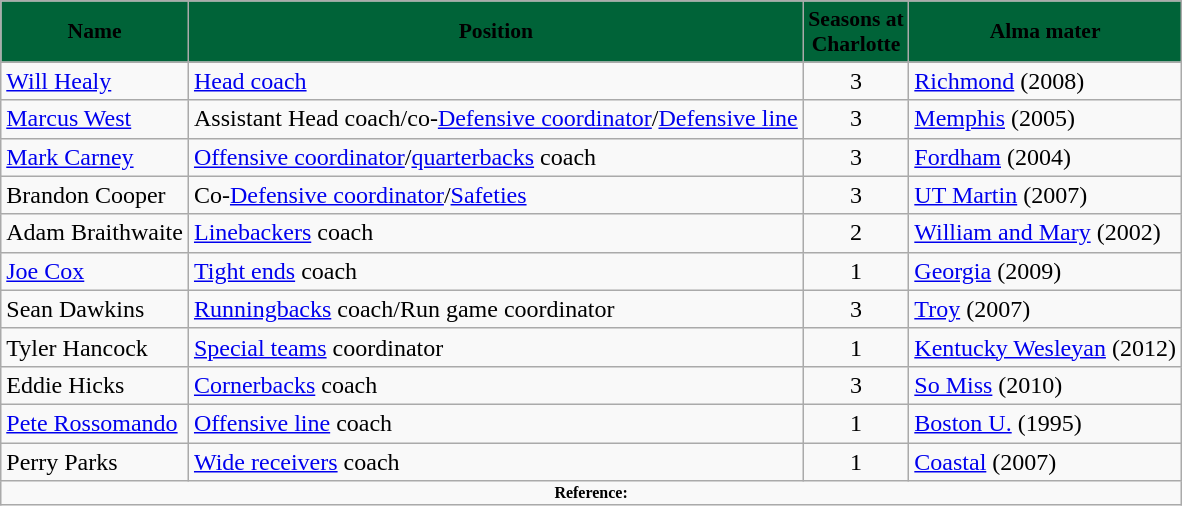<table class="wikitable">
<tr style="background:#006338; text-align:center;font-size:90%;">
<td><span><strong>Name</strong></span></td>
<td><span><strong>Position</strong></span></td>
<td><span><strong>Seasons at<br>Charlotte</strong></span></td>
<td><span><strong>Alma mater</strong></span></td>
</tr>
<tr>
<td><a href='#'>Will Healy</a></td>
<td><a href='#'>Head coach</a></td>
<td align=center>3</td>
<td><a href='#'>Richmond</a> (2008)</td>
</tr>
<tr>
<td><a href='#'>Marcus West</a></td>
<td>Assistant Head coach/co-<a href='#'>Defensive coordinator</a>/<a href='#'>Defensive line</a></td>
<td align=center>3</td>
<td><a href='#'>Memphis</a> (2005)</td>
</tr>
<tr>
<td><a href='#'>Mark Carney</a></td>
<td><a href='#'>Offensive coordinator</a>/<a href='#'>quarterbacks</a> coach</td>
<td align=center>3</td>
<td><a href='#'>Fordham</a> (2004)</td>
</tr>
<tr>
<td>Brandon Cooper</td>
<td>Co-<a href='#'>Defensive coordinator</a>/<a href='#'>Safeties</a></td>
<td align=center>3</td>
<td><a href='#'>UT Martin</a> (2007)</td>
</tr>
<tr>
<td>Adam Braithwaite</td>
<td><a href='#'>Linebackers</a> coach</td>
<td align=center>2</td>
<td><a href='#'>William and Mary</a> (2002)</td>
</tr>
<tr>
<td><a href='#'>Joe Cox</a></td>
<td><a href='#'>Tight ends</a> coach</td>
<td align=center>1</td>
<td><a href='#'>Georgia</a> (2009)</td>
</tr>
<tr>
<td>Sean Dawkins</td>
<td><a href='#'>Runningbacks</a> coach/Run game coordinator</td>
<td align=center>3</td>
<td><a href='#'>Troy</a> (2007)</td>
</tr>
<tr>
<td>Tyler Hancock</td>
<td><a href='#'>Special teams</a> coordinator</td>
<td align=center>1</td>
<td><a href='#'>Kentucky Wesleyan</a> (2012)</td>
</tr>
<tr>
<td>Eddie Hicks</td>
<td><a href='#'>Cornerbacks</a> coach</td>
<td align=center>3</td>
<td><a href='#'>So Miss</a> (2010)</td>
</tr>
<tr>
<td><a href='#'>Pete Rossomando</a></td>
<td><a href='#'>Offensive line</a> coach</td>
<td align=center>1</td>
<td><a href='#'>Boston U.</a> (1995)</td>
</tr>
<tr>
<td>Perry Parks</td>
<td><a href='#'>Wide receivers</a> coach</td>
<td align=center>1</td>
<td><a href='#'>Coastal</a> (2007)</td>
</tr>
<tr>
<td colspan="4" style="font-size: 8pt" align="center"><strong>Reference:</strong></td>
</tr>
</table>
